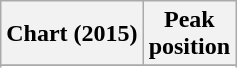<table class="wikitable plainrowheaders">
<tr>
<th>Chart (2015)</th>
<th>Peak<br>position</th>
</tr>
<tr>
</tr>
<tr>
</tr>
</table>
